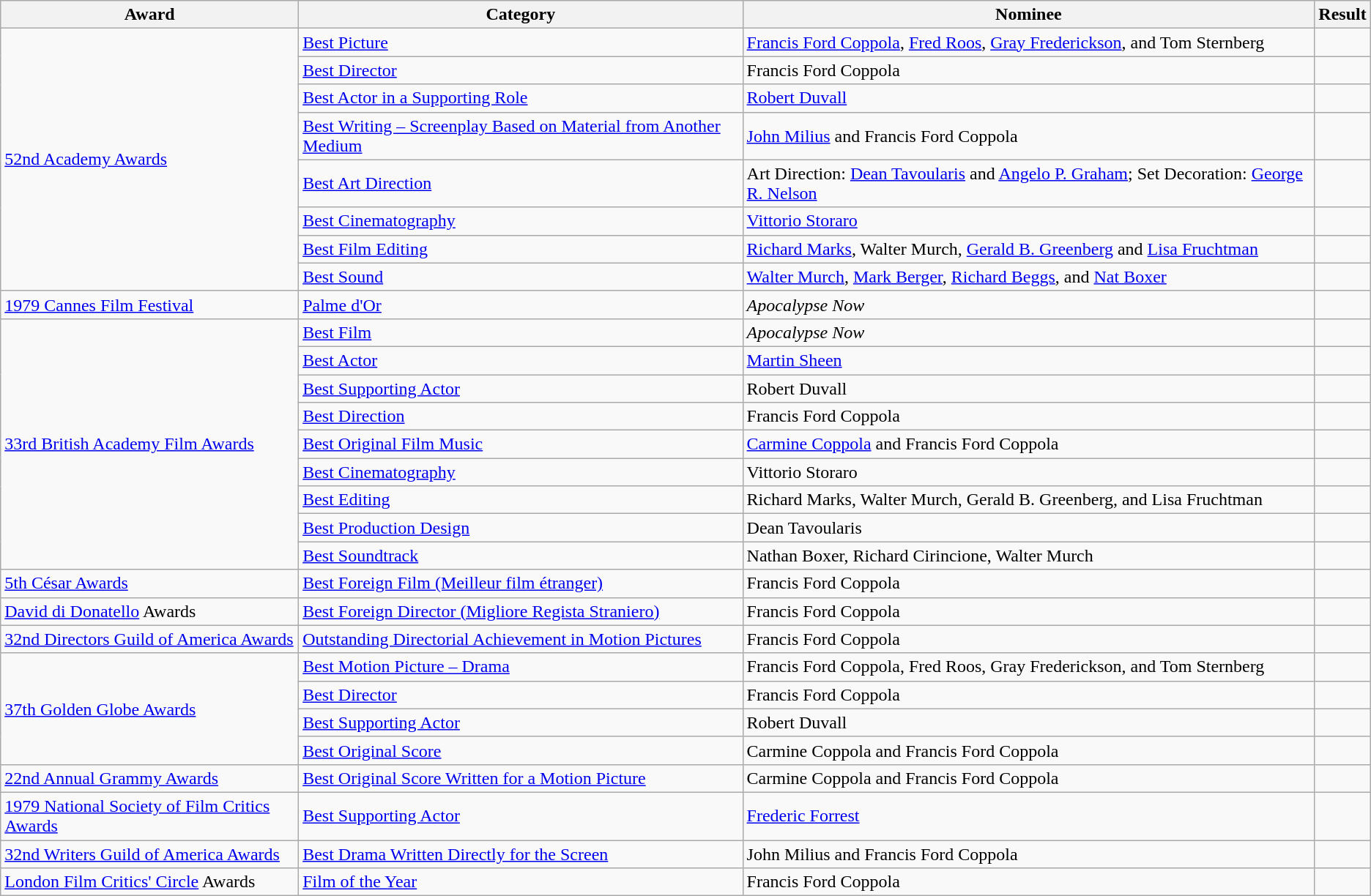<table class="wikitable">
<tr>
<th>Award</th>
<th>Category</th>
<th>Nominee</th>
<th>Result</th>
</tr>
<tr>
<td rowspan=8><a href='#'>52nd Academy Awards</a></td>
<td><a href='#'>Best Picture</a></td>
<td><a href='#'>Francis Ford Coppola</a>, <a href='#'>Fred Roos</a>, <a href='#'>Gray Frederickson</a>, and Tom Sternberg</td>
<td></td>
</tr>
<tr>
<td><a href='#'>Best Director</a></td>
<td>Francis Ford Coppola</td>
<td></td>
</tr>
<tr>
<td><a href='#'>Best Actor in a Supporting Role</a></td>
<td><a href='#'>Robert Duvall</a></td>
<td></td>
</tr>
<tr>
<td><a href='#'>Best Writing – Screenplay Based on Material from Another Medium</a></td>
<td><a href='#'>John Milius</a> and Francis Ford Coppola</td>
<td></td>
</tr>
<tr>
<td><a href='#'>Best Art Direction</a></td>
<td>Art Direction: <a href='#'>Dean Tavoularis</a> and <a href='#'>Angelo P. Graham</a>; Set Decoration: <a href='#'>George R. Nelson</a></td>
<td></td>
</tr>
<tr>
<td><a href='#'>Best Cinematography</a></td>
<td><a href='#'>Vittorio Storaro</a></td>
<td></td>
</tr>
<tr>
<td><a href='#'>Best Film Editing</a></td>
<td><a href='#'>Richard Marks</a>, Walter Murch, <a href='#'>Gerald B. Greenberg</a> and <a href='#'>Lisa Fruchtman</a></td>
<td></td>
</tr>
<tr>
<td><a href='#'>Best Sound</a></td>
<td><a href='#'>Walter Murch</a>, <a href='#'>Mark Berger</a>, <a href='#'>Richard Beggs</a>, and <a href='#'>Nat Boxer</a></td>
<td></td>
</tr>
<tr>
<td><a href='#'>1979 Cannes Film Festival</a></td>
<td><a href='#'>Palme d'Or</a></td>
<td><em>Apocalypse Now</em></td>
<td></td>
</tr>
<tr>
<td rowspan=9><a href='#'>33rd British Academy Film Awards</a></td>
<td><a href='#'>Best Film</a></td>
<td><em>Apocalypse Now</em></td>
<td></td>
</tr>
<tr>
<td><a href='#'>Best Actor</a></td>
<td><a href='#'>Martin Sheen</a></td>
<td></td>
</tr>
<tr>
<td><a href='#'>Best Supporting Actor</a></td>
<td>Robert Duvall</td>
<td></td>
</tr>
<tr>
<td><a href='#'>Best Direction</a></td>
<td>Francis Ford Coppola</td>
<td></td>
</tr>
<tr>
<td><a href='#'>Best Original Film Music</a></td>
<td><a href='#'>Carmine Coppola</a> and Francis Ford Coppola</td>
<td></td>
</tr>
<tr>
<td><a href='#'>Best Cinematography</a></td>
<td>Vittorio Storaro</td>
<td></td>
</tr>
<tr>
<td><a href='#'>Best Editing</a></td>
<td>Richard Marks, Walter Murch, Gerald B. Greenberg, and Lisa Fruchtman</td>
<td></td>
</tr>
<tr>
<td><a href='#'>Best Production Design</a></td>
<td>Dean Tavoularis</td>
<td></td>
</tr>
<tr>
<td><a href='#'>Best Soundtrack</a></td>
<td>Nathan Boxer, Richard Cirincione, Walter Murch</td>
<td></td>
</tr>
<tr>
<td><a href='#'>5th César Awards</a></td>
<td><a href='#'>Best Foreign Film (Meilleur film étranger)</a></td>
<td>Francis Ford Coppola</td>
<td></td>
</tr>
<tr>
<td><a href='#'>David di Donatello</a> Awards</td>
<td><a href='#'>Best Foreign Director (Migliore Regista Straniero)</a></td>
<td>Francis Ford Coppola</td>
<td></td>
</tr>
<tr>
<td><a href='#'>32nd Directors Guild of America Awards</a></td>
<td><a href='#'>Outstanding Directorial Achievement in Motion Pictures</a></td>
<td>Francis Ford Coppola</td>
<td></td>
</tr>
<tr>
<td rowspan=4><a href='#'>37th Golden Globe Awards</a></td>
<td><a href='#'>Best Motion Picture – Drama</a></td>
<td>Francis Ford Coppola, Fred Roos, Gray Frederickson, and Tom Sternberg</td>
<td></td>
</tr>
<tr>
<td><a href='#'>Best Director</a></td>
<td>Francis Ford Coppola</td>
<td></td>
</tr>
<tr>
<td><a href='#'>Best Supporting Actor</a></td>
<td>Robert Duvall</td>
<td></td>
</tr>
<tr>
<td><a href='#'>Best Original Score</a></td>
<td>Carmine Coppola and Francis Ford Coppola</td>
<td></td>
</tr>
<tr>
<td><a href='#'>22nd Annual Grammy Awards</a></td>
<td><a href='#'>Best Original Score Written for a Motion Picture</a></td>
<td>Carmine Coppola and Francis Ford Coppola</td>
<td></td>
</tr>
<tr>
<td><a href='#'>1979 National Society of Film Critics Awards</a></td>
<td><a href='#'>Best Supporting Actor</a></td>
<td><a href='#'>Frederic Forrest</a></td>
<td></td>
</tr>
<tr>
<td><a href='#'>32nd Writers Guild of America Awards</a></td>
<td><a href='#'>Best Drama Written Directly for the Screen</a></td>
<td>John Milius and Francis Ford Coppola</td>
<td></td>
</tr>
<tr>
<td><a href='#'>London Film Critics' Circle</a> Awards</td>
<td><a href='#'>Film of the Year</a></td>
<td>Francis Ford Coppola</td>
<td></td>
</tr>
</table>
